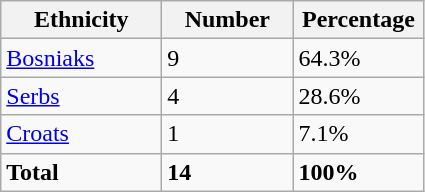<table class="wikitable">
<tr>
<th width="100px">Ethnicity</th>
<th width="80px">Number</th>
<th width="80px">Percentage</th>
</tr>
<tr>
<td><a href='#'>Bosniaks</a></td>
<td>9</td>
<td>64.3%</td>
</tr>
<tr>
<td><a href='#'>Serbs</a></td>
<td>4</td>
<td>28.6%</td>
</tr>
<tr>
<td><a href='#'>Croats</a></td>
<td>1</td>
<td>7.1%</td>
</tr>
<tr>
<td><strong>Total</strong></td>
<td><strong>14</strong></td>
<td><strong>100%</strong></td>
</tr>
</table>
